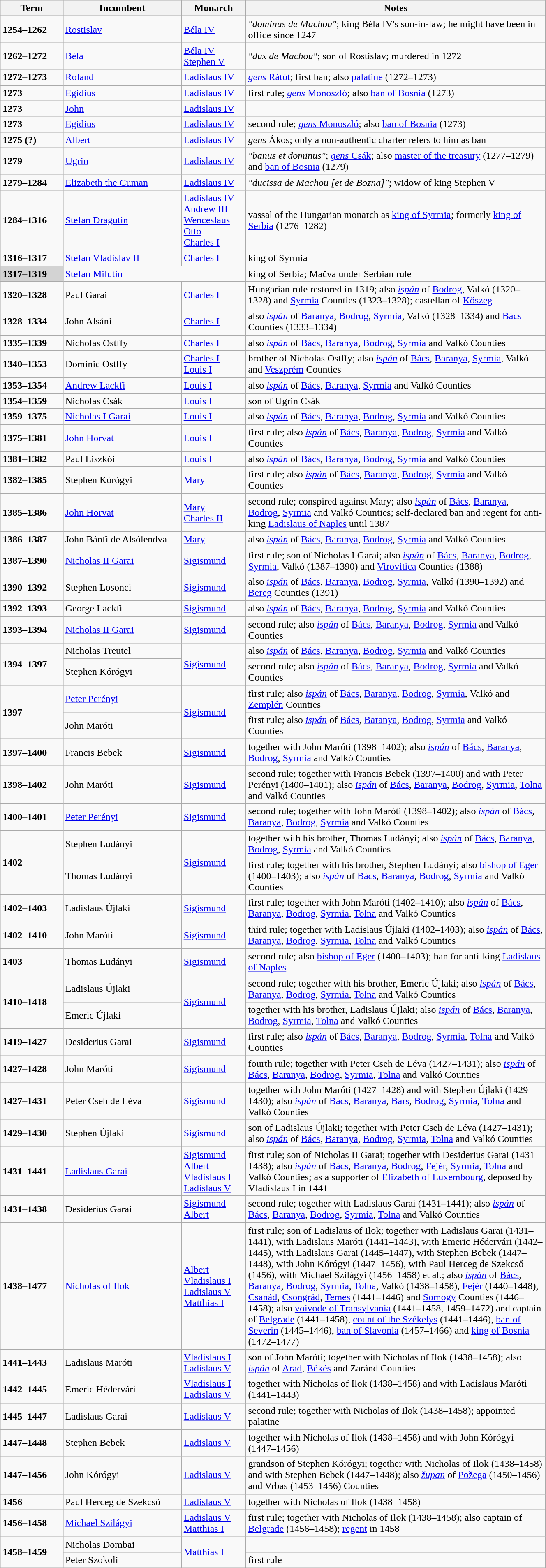<table class="wikitable" style="width: 70%">
<tr>
<th scope="col" width="9%">Term</th>
<th scope="col" width="17%">Incumbent</th>
<th scope="col" width="9%">Monarch</th>
<th scope="col" width="43%">Notes</th>
</tr>
<tr>
<td><strong>1254–1262</strong></td>
<td><a href='#'>Rostislav</a></td>
<td><a href='#'>Béla IV</a></td>
<td><em>"dominus de Machou"</em>; king Béla IV's son-in-law; he might have been in office since 1247</td>
</tr>
<tr>
<td><strong>1262–1272</strong></td>
<td><a href='#'>Béla</a></td>
<td><a href='#'>Béla IV</a><br><a href='#'>Stephen V</a></td>
<td><em>"dux de Machou"</em>; son of Rostislav; murdered in 1272</td>
</tr>
<tr>
<td><strong>1272–1273</strong></td>
<td><a href='#'>Roland</a></td>
<td><a href='#'>Ladislaus IV</a></td>
<td><a href='#'><em>gens</em> Rátót</a>; first ban; also <a href='#'>palatine</a> (1272–1273)</td>
</tr>
<tr>
<td><strong>1273</strong></td>
<td><a href='#'>Egidius</a></td>
<td><a href='#'>Ladislaus IV</a></td>
<td>first rule; <a href='#'><em>gens</em> Monoszló</a>; also <a href='#'>ban of Bosnia</a> (1273)</td>
</tr>
<tr>
<td><strong>1273</strong></td>
<td><a href='#'>John</a></td>
<td><a href='#'>Ladislaus IV</a></td>
<td></td>
</tr>
<tr>
<td><strong>1273</strong></td>
<td><a href='#'>Egidius</a></td>
<td><a href='#'>Ladislaus IV</a></td>
<td>second rule; <a href='#'><em>gens</em> Monoszló</a>; also <a href='#'>ban of Bosnia</a> (1273)</td>
</tr>
<tr>
<td><strong>1275 (?)</strong></td>
<td><a href='#'>Albert</a></td>
<td><a href='#'>Ladislaus IV</a></td>
<td><em>gens</em> Ákos; only a non-authentic charter refers to him as ban</td>
</tr>
<tr>
<td><strong>1279</strong></td>
<td><a href='#'>Ugrin</a></td>
<td><a href='#'>Ladislaus IV</a></td>
<td><em>"banus et dominus"</em>; <a href='#'><em>gens</em> Csák</a>; also <a href='#'>master of the treasury</a> (1277–1279) and <a href='#'>ban of Bosnia</a> (1279)</td>
</tr>
<tr>
<td><strong>1279–1284</strong></td>
<td><a href='#'>Elizabeth the Cuman</a></td>
<td><a href='#'>Ladislaus IV</a></td>
<td><em>"ducissa de Machou [et de Bozna]"</em>; widow of king Stephen V</td>
</tr>
<tr>
<td><strong>1284–1316</strong></td>
<td><a href='#'>Stefan Dragutin</a></td>
<td><a href='#'>Ladislaus IV</a><br><a href='#'>Andrew III</a><br><a href='#'>Wenceslaus</a><br><a href='#'>Otto</a><br><a href='#'>Charles I</a></td>
<td>vassal of the Hungarian monarch as <a href='#'>king of Syrmia</a>; formerly <a href='#'>king of Serbia</a> (1276–1282)</td>
</tr>
<tr>
<td><strong>1316–1317</strong></td>
<td><a href='#'>Stefan Vladislav II</a></td>
<td><a href='#'>Charles I</a></td>
<td>king of Syrmia</td>
</tr>
<tr>
<td style="background-color: lightgrey;"><strong>1317–1319</strong></td>
<td colspan="2"><a href='#'>Stefan Milutin</a></td>
<td>king of Serbia; Mačva under Serbian rule</td>
</tr>
<tr>
<td><strong>1320–1328</strong></td>
<td>Paul Garai </td>
<td><a href='#'>Charles I</a></td>
<td>Hungarian rule restored in 1319; also <em><a href='#'>ispán</a></em> of <a href='#'>Bodrog</a>, Valkó (1320–1328) and <a href='#'>Syrmia</a> Counties (1323–1328); castellan of <a href='#'>Kőszeg</a></td>
</tr>
<tr>
<td><strong>1328–1334</strong></td>
<td>John Alsáni </td>
<td><a href='#'>Charles I</a></td>
<td>also <em><a href='#'>ispán</a></em> of <a href='#'>Baranya</a>, <a href='#'>Bodrog</a>, <a href='#'>Syrmia</a>, Valkó (1328–1334) and <a href='#'>Bács</a> Counties (1333–1334)</td>
</tr>
<tr>
<td><strong>1335–1339</strong></td>
<td>Nicholas Ostffy </td>
<td><a href='#'>Charles I</a></td>
<td>also <em><a href='#'>ispán</a></em> of <a href='#'>Bács</a>, <a href='#'>Baranya</a>, <a href='#'>Bodrog</a>, <a href='#'>Syrmia</a> and Valkó Counties</td>
</tr>
<tr>
<td><strong>1340–1353</strong></td>
<td>Dominic Ostffy </td>
<td><a href='#'>Charles I</a><br><a href='#'>Louis I</a></td>
<td>brother of Nicholas Ostffy; also <em><a href='#'>ispán</a></em> of <a href='#'>Bács</a>, <a href='#'>Baranya</a>, <a href='#'>Syrmia</a>, Valkó and <a href='#'>Veszprém</a> Counties</td>
</tr>
<tr>
<td><strong>1353–1354</strong></td>
<td><a href='#'>Andrew Lackfi</a></td>
<td><a href='#'>Louis I</a></td>
<td>also <em><a href='#'>ispán</a></em> of <a href='#'>Bács</a>, <a href='#'>Baranya</a>, <a href='#'>Syrmia</a> and Valkó Counties</td>
</tr>
<tr>
<td><strong>1354–1359</strong></td>
<td>Nicholas Csák </td>
<td><a href='#'>Louis I</a></td>
<td>son of Ugrin Csák</td>
</tr>
<tr>
<td><strong>1359–1375</strong></td>
<td><a href='#'>Nicholas I Garai</a></td>
<td><a href='#'>Louis I</a></td>
<td>also <em><a href='#'>ispán</a></em> of <a href='#'>Bács</a>, <a href='#'>Baranya</a>, <a href='#'>Bodrog</a>, <a href='#'>Syrmia</a> and Valkó Counties</td>
</tr>
<tr>
<td><strong>1375–1381</strong></td>
<td><a href='#'>John Horvat</a></td>
<td><a href='#'>Louis I</a></td>
<td>first rule; also <em><a href='#'>ispán</a></em> of <a href='#'>Bács</a>, <a href='#'>Baranya</a>, <a href='#'>Bodrog</a>, <a href='#'>Syrmia</a> and Valkó Counties</td>
</tr>
<tr>
<td><strong>1381–1382</strong></td>
<td>Paul Liszkói </td>
<td><a href='#'>Louis I</a></td>
<td>also <em><a href='#'>ispán</a></em> of <a href='#'>Bács</a>, <a href='#'>Baranya</a>, <a href='#'>Bodrog</a>, <a href='#'>Syrmia</a> and Valkó Counties</td>
</tr>
<tr>
<td><strong>1382–1385</strong></td>
<td>Stephen Kórógyi </td>
<td><a href='#'>Mary</a></td>
<td>first rule; also <em><a href='#'>ispán</a></em> of <a href='#'>Bács</a>, <a href='#'>Baranya</a>, <a href='#'>Bodrog</a>, <a href='#'>Syrmia</a> and Valkó Counties</td>
</tr>
<tr>
<td><strong>1385–1386</strong></td>
<td><a href='#'>John Horvat</a></td>
<td><a href='#'>Mary</a><br><a href='#'>Charles II</a></td>
<td>second rule; conspired against Mary; also <em><a href='#'>ispán</a></em> of <a href='#'>Bács</a>, <a href='#'>Baranya</a>, <a href='#'>Bodrog</a>, <a href='#'>Syrmia</a> and Valkó Counties; self-declared ban and regent for anti-king <a href='#'>Ladislaus of Naples</a> until 1387</td>
</tr>
<tr>
<td><strong>1386–1387</strong></td>
<td>John Bánfi de Alsólendva </td>
<td><a href='#'>Mary</a></td>
<td>also <em><a href='#'>ispán</a></em> of <a href='#'>Bács</a>, <a href='#'>Baranya</a>, <a href='#'>Bodrog</a>, <a href='#'>Syrmia</a> and Valkó Counties</td>
</tr>
<tr>
<td><strong>1387–1390</strong></td>
<td><a href='#'>Nicholas II Garai</a></td>
<td><a href='#'>Sigismund</a></td>
<td>first rule; son of Nicholas I Garai; also <em><a href='#'>ispán</a></em> of <a href='#'>Bács</a>, <a href='#'>Baranya</a>, <a href='#'>Bodrog</a>, <a href='#'>Syrmia</a>, Valkó (1387–1390) and <a href='#'>Virovitica</a> Counties (1388)</td>
</tr>
<tr>
<td><strong>1390–1392</strong></td>
<td>Stephen Losonci </td>
<td><a href='#'>Sigismund</a></td>
<td>also <em><a href='#'>ispán</a></em> of <a href='#'>Bács</a>, <a href='#'>Baranya</a>, <a href='#'>Bodrog</a>, <a href='#'>Syrmia</a>, Valkó (1390–1392) and <a href='#'>Bereg</a> Counties (1391)</td>
</tr>
<tr>
<td><strong>1392–1393</strong></td>
<td>George Lackfi </td>
<td><a href='#'>Sigismund</a></td>
<td>also <em><a href='#'>ispán</a></em> of <a href='#'>Bács</a>, <a href='#'>Baranya</a>, <a href='#'>Bodrog</a>, <a href='#'>Syrmia</a> and Valkó Counties</td>
</tr>
<tr>
<td><strong>1393–1394</strong></td>
<td><a href='#'>Nicholas II Garai</a></td>
<td><a href='#'>Sigismund</a></td>
<td>second rule; also <em><a href='#'>ispán</a></em> of <a href='#'>Bács</a>, <a href='#'>Baranya</a>, <a href='#'>Bodrog</a>, <a href='#'>Syrmia</a> and Valkó Counties</td>
</tr>
<tr>
<td rowspan="2"><strong>1394–1397</strong></td>
<td>Nicholas Treutel </td>
<td rowspan="2"><a href='#'>Sigismund</a></td>
<td>also <em><a href='#'>ispán</a></em> of <a href='#'>Bács</a>, <a href='#'>Baranya</a>, <a href='#'>Bodrog</a>, <a href='#'>Syrmia</a> and Valkó Counties</td>
</tr>
<tr>
<td>Stephen Kórógyi </td>
<td>second rule; also <em><a href='#'>ispán</a></em> of <a href='#'>Bács</a>, <a href='#'>Baranya</a>, <a href='#'>Bodrog</a>, <a href='#'>Syrmia</a> and Valkó Counties</td>
</tr>
<tr>
<td rowspan="2"><strong>1397</strong></td>
<td><a href='#'>Peter Perényi</a></td>
<td rowspan="2"><a href='#'>Sigismund</a></td>
<td>first rule; also <em><a href='#'>ispán</a></em> of <a href='#'>Bács</a>, <a href='#'>Baranya</a>, <a href='#'>Bodrog</a>, <a href='#'>Syrmia</a>, Valkó and <a href='#'>Zemplén</a> Counties</td>
</tr>
<tr>
<td>John Maróti </td>
<td>first rule; also <em><a href='#'>ispán</a></em> of <a href='#'>Bács</a>, <a href='#'>Baranya</a>, <a href='#'>Bodrog</a>, <a href='#'>Syrmia</a> and Valkó Counties</td>
</tr>
<tr>
<td><strong>1397–1400</strong></td>
<td>Francis Bebek </td>
<td><a href='#'>Sigismund</a></td>
<td>together with John Maróti (1398–1402); also <em><a href='#'>ispán</a></em> of <a href='#'>Bács</a>, <a href='#'>Baranya</a>, <a href='#'>Bodrog</a>, <a href='#'>Syrmia</a> and Valkó Counties</td>
</tr>
<tr>
<td><strong>1398–1402</strong></td>
<td>John Maróti </td>
<td><a href='#'>Sigismund</a></td>
<td>second rule; together with Francis Bebek (1397–1400) and with Peter Perényi (1400–1401); also <em><a href='#'>ispán</a></em> of <a href='#'>Bács</a>, <a href='#'>Baranya</a>, <a href='#'>Bodrog</a>, <a href='#'>Syrmia</a>, <a href='#'>Tolna</a> and Valkó Counties</td>
</tr>
<tr>
<td><strong>1400–1401</strong></td>
<td><a href='#'>Peter Perényi</a></td>
<td><a href='#'>Sigismund</a></td>
<td>second rule; together with John Maróti (1398–1402); also <em><a href='#'>ispán</a></em> of <a href='#'>Bács</a>, <a href='#'>Baranya</a>, <a href='#'>Bodrog</a>, <a href='#'>Syrmia</a> and Valkó Counties</td>
</tr>
<tr>
<td rowspan="2"><strong>1402</strong></td>
<td>Stephen Ludányi </td>
<td rowspan="2"><a href='#'>Sigismund</a></td>
<td>together with his brother, Thomas Ludányi; also <em><a href='#'>ispán</a></em> of <a href='#'>Bács</a>, <a href='#'>Baranya</a>, <a href='#'>Bodrog</a>, <a href='#'>Syrmia</a> and Valkó Counties</td>
</tr>
<tr>
<td>Thomas Ludányi </td>
<td>first rule; together with his brother, Stephen Ludányi; also <a href='#'>bishop of Eger</a> (1400–1403); also <em><a href='#'>ispán</a></em> of <a href='#'>Bács</a>, <a href='#'>Baranya</a>, <a href='#'>Bodrog</a>, <a href='#'>Syrmia</a> and Valkó Counties</td>
</tr>
<tr>
<td><strong>1402–1403</strong></td>
<td>Ladislaus Újlaki </td>
<td><a href='#'>Sigismund</a></td>
<td>first rule; together with John Maróti (1402–1410); also <em><a href='#'>ispán</a></em> of <a href='#'>Bács</a>, <a href='#'>Baranya</a>, <a href='#'>Bodrog</a>, <a href='#'>Syrmia</a>, <a href='#'>Tolna</a> and Valkó Counties</td>
</tr>
<tr>
<td><strong>1402–1410</strong></td>
<td>John Maróti </td>
<td><a href='#'>Sigismund</a></td>
<td>third rule; together with Ladislaus Újlaki (1402–1403); also <em><a href='#'>ispán</a></em> of <a href='#'>Bács</a>, <a href='#'>Baranya</a>, <a href='#'>Bodrog</a>, <a href='#'>Syrmia</a>, <a href='#'>Tolna</a> and Valkó Counties</td>
</tr>
<tr>
<td><strong>1403</strong></td>
<td>Thomas Ludányi </td>
<td><a href='#'>Sigismund</a></td>
<td>second rule; also <a href='#'>bishop of Eger</a> (1400–1403); ban for anti-king <a href='#'>Ladislaus of Naples</a></td>
</tr>
<tr>
<td rowspan="2"><strong>1410–1418</strong></td>
<td>Ladislaus Újlaki </td>
<td rowspan="2"><a href='#'>Sigismund</a></td>
<td>second rule; together with his brother, Emeric Újlaki; also <em><a href='#'>ispán</a></em> of <a href='#'>Bács</a>, <a href='#'>Baranya</a>, <a href='#'>Bodrog</a>, <a href='#'>Syrmia</a>, <a href='#'>Tolna</a> and Valkó Counties</td>
</tr>
<tr>
<td>Emeric Újlaki </td>
<td>together with his brother, Ladislaus Újlaki; also <em><a href='#'>ispán</a></em> of <a href='#'>Bács</a>, <a href='#'>Baranya</a>, <a href='#'>Bodrog</a>, <a href='#'>Syrmia</a>, <a href='#'>Tolna</a> and Valkó Counties</td>
</tr>
<tr>
<td><strong>1419–1427</strong></td>
<td>Desiderius Garai </td>
<td><a href='#'>Sigismund</a></td>
<td>first rule; also <em><a href='#'>ispán</a></em> of <a href='#'>Bács</a>, <a href='#'>Baranya</a>, <a href='#'>Bodrog</a>, <a href='#'>Syrmia</a>, <a href='#'>Tolna</a> and Valkó Counties</td>
</tr>
<tr>
<td><strong>1427–1428</strong></td>
<td>John Maróti </td>
<td><a href='#'>Sigismund</a></td>
<td>fourth rule; together with Peter Cseh de Léva (1427–1431); also <em><a href='#'>ispán</a></em> of <a href='#'>Bács</a>, <a href='#'>Baranya</a>, <a href='#'>Bodrog</a>, <a href='#'>Syrmia</a>, <a href='#'>Tolna</a> and Valkó Counties</td>
</tr>
<tr>
<td><strong>1427–1431</strong></td>
<td>Peter Cseh de Léva </td>
<td><a href='#'>Sigismund</a></td>
<td>together with John Maróti (1427–1428) and with Stephen Újlaki (1429–1430); also <em><a href='#'>ispán</a></em> of <a href='#'>Bács</a>, <a href='#'>Baranya</a>, <a href='#'>Bars</a>, <a href='#'>Bodrog</a>, <a href='#'>Syrmia</a>, <a href='#'>Tolna</a> and Valkó Counties</td>
</tr>
<tr>
<td><strong>1429–1430</strong></td>
<td>Stephen Újlaki </td>
<td><a href='#'>Sigismund</a></td>
<td>son of Ladislaus Újlaki; together with Peter Cseh de Léva (1427–1431); also <em><a href='#'>ispán</a></em> of <a href='#'>Bács</a>, <a href='#'>Baranya</a>, <a href='#'>Bodrog</a>, <a href='#'>Syrmia</a>, <a href='#'>Tolna</a> and Valkó Counties</td>
</tr>
<tr>
<td><strong>1431–1441</strong></td>
<td><a href='#'>Ladislaus Garai</a></td>
<td><a href='#'>Sigismund</a><br><a href='#'>Albert</a><br><a href='#'>Vladislaus I</a><br><a href='#'>Ladislaus V</a></td>
<td>first rule; son of Nicholas II Garai; together with Desiderius Garai (1431–1438); also <em><a href='#'>ispán</a></em> of <a href='#'>Bács</a>, <a href='#'>Baranya</a>, <a href='#'>Bodrog</a>, <a href='#'>Fejér</a>, <a href='#'>Syrmia</a>, <a href='#'>Tolna</a> and Valkó Counties; as a supporter of <a href='#'>Elizabeth of Luxembourg</a>, deposed by Vladislaus I in 1441</td>
</tr>
<tr>
<td><strong>1431–1438</strong></td>
<td>Desiderius Garai </td>
<td><a href='#'>Sigismund</a><br><a href='#'>Albert</a></td>
<td>second rule; together with Ladislaus Garai (1431–1441); also <em><a href='#'>ispán</a></em> of <a href='#'>Bács</a>, <a href='#'>Baranya</a>, <a href='#'>Bodrog</a>, <a href='#'>Syrmia</a>, <a href='#'>Tolna</a> and Valkó Counties</td>
</tr>
<tr>
<td><strong>1438–1477</strong></td>
<td><a href='#'>Nicholas of Ilok</a></td>
<td><a href='#'>Albert</a><br><a href='#'>Vladislaus I</a><br><a href='#'>Ladislaus V</a><br><a href='#'>Matthias I</a></td>
<td>first rule; son of Ladislaus of Ilok; together with Ladislaus Garai (1431–1441), with Ladislaus Maróti (1441–1443), with Emeric Hédervári (1442–1445), with Ladislaus Garai (1445–1447), with Stephen Bebek (1447–1448), with John Kórógyi (1447–1456), with Paul Herceg de Szekcső (1456), with Michael Szilágyi (1456–1458) et al.; also <em><a href='#'>ispán</a></em> of <a href='#'>Bács</a>, <a href='#'>Baranya</a>, <a href='#'>Bodrog</a>, <a href='#'>Syrmia</a>, <a href='#'>Tolna</a>, Valkó (1438–1458), <a href='#'>Fejér</a> (1440–1448), <a href='#'>Csanád</a>, <a href='#'>Csongrád</a>, <a href='#'>Temes</a> (1441–1446) and <a href='#'>Somogy</a> Counties (1446–1458); also <a href='#'>voivode of Transylvania</a> (1441–1458, 1459–1472) and captain of <a href='#'>Belgrade</a> (1441–1458), <a href='#'>count of the Székelys</a> (1441–1446), <a href='#'>ban of Severin</a> (1445–1446), <a href='#'>ban of Slavonia</a> (1457–1466) and <a href='#'>king of Bosnia</a> (1472–1477)</td>
</tr>
<tr>
<td><strong>1441–1443</strong></td>
<td>Ladislaus Maróti </td>
<td><a href='#'>Vladislaus I</a><br><a href='#'>Ladislaus V</a></td>
<td>son of John Maróti; together with Nicholas of Ilok (1438–1458); also <em><a href='#'>ispán</a></em> of <a href='#'>Arad</a>, <a href='#'>Békés</a> and Zaránd Counties</td>
</tr>
<tr>
<td><strong>1442–1445</strong></td>
<td>Emeric Hédervári </td>
<td><a href='#'>Vladislaus I</a><br><a href='#'>Ladislaus V</a></td>
<td>together with Nicholas of Ilok (1438–1458) and with Ladislaus Maróti (1441–1443)</td>
</tr>
<tr>
<td><strong>1445–1447</strong></td>
<td>Ladislaus Garai </td>
<td><a href='#'>Ladislaus V</a></td>
<td>second rule; together with Nicholas of Ilok (1438–1458); appointed palatine</td>
</tr>
<tr>
<td><strong>1447–1448</strong></td>
<td>Stephen Bebek </td>
<td><a href='#'>Ladislaus V</a></td>
<td>together with Nicholas of Ilok (1438–1458) and with John Kórógyi (1447–1456)</td>
</tr>
<tr>
<td><strong>1447–1456</strong></td>
<td>John Kórógyi </td>
<td><a href='#'>Ladislaus V</a></td>
<td>grandson of Stephen Kórógyi; together with Nicholas of Ilok (1438–1458) and with Stephen Bebek (1447–1448); also <em><a href='#'>župan</a></em> of <a href='#'>Požega</a> (1450–1456) and Vrbas (1453–1456) Counties</td>
</tr>
<tr>
<td><strong>1456</strong></td>
<td>Paul Herceg de Szekcső </td>
<td><a href='#'>Ladislaus V</a></td>
<td>together with Nicholas of Ilok (1438–1458)</td>
</tr>
<tr>
<td><strong>1456–1458</strong></td>
<td><a href='#'>Michael Szilágyi</a></td>
<td><a href='#'>Ladislaus V</a><br><a href='#'>Matthias I</a></td>
<td>first rule; together with Nicholas of Ilok (1438–1458); also captain of <a href='#'>Belgrade</a> (1456–1458); <a href='#'>regent</a> in 1458</td>
</tr>
<tr>
<td rowspan="2"><strong>1458–1459</strong></td>
<td>Nicholas Dombai </td>
<td rowspan="2"><a href='#'>Matthias I</a></td>
<td></td>
</tr>
<tr>
<td>Peter Szokoli </td>
<td>first rule</td>
</tr>
</table>
